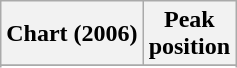<table class="wikitable sortable plainrowheaders">
<tr>
<th scope="col">Chart (2006)</th>
<th scope="col">Peak<br>position</th>
</tr>
<tr>
</tr>
<tr>
</tr>
</table>
